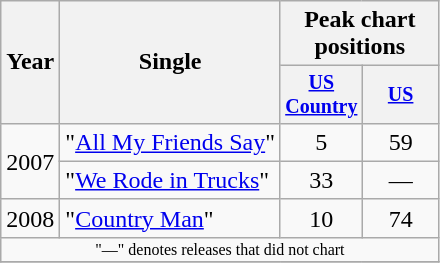<table class="wikitable" style="text-align:center;">
<tr>
<th rowspan="2">Year</th>
<th rowspan="2">Single</th>
<th colspan="2">Peak chart<br>positions</th>
</tr>
<tr style="font-size:smaller;">
<th width="45"><a href='#'>US Country</a><br></th>
<th width="45"><a href='#'>US</a><br></th>
</tr>
<tr>
<td rowspan="2">2007</td>
<td align="left">"<a href='#'>All My Friends Say</a>"</td>
<td>5</td>
<td>59</td>
</tr>
<tr>
<td align="left">"<a href='#'>We Rode in Trucks</a>"</td>
<td>33</td>
<td>—</td>
</tr>
<tr>
<td>2008</td>
<td align="left">"<a href='#'>Country Man</a>"</td>
<td>10</td>
<td>74</td>
</tr>
<tr>
<td colspan="4" style="font-size:8pt">"—" denotes releases that did not chart</td>
</tr>
<tr>
</tr>
</table>
